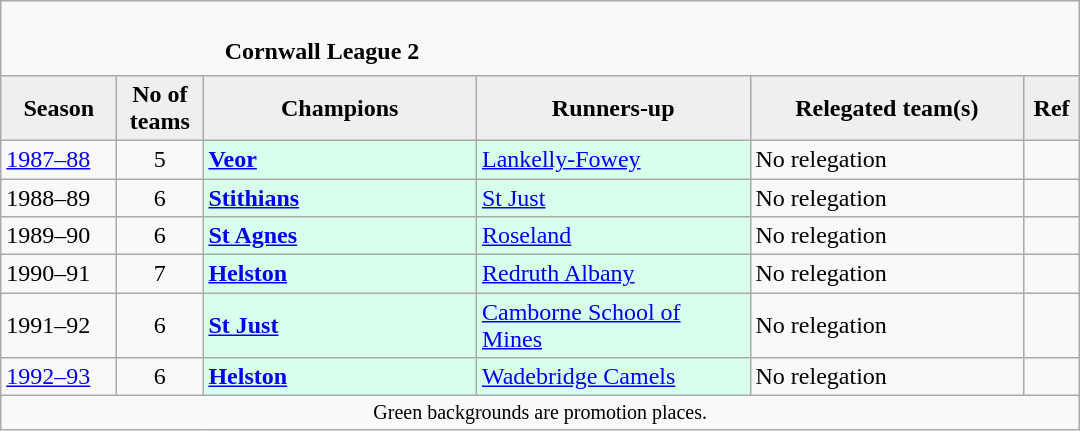<table class="wikitable sortable" style="text-align: left;">
<tr>
<td colspan="6" cellpadding="0" cellspacing="0"><br><table border="0" style="width:100%;" cellpadding="0" cellspacing="0">
<tr>
<td style="width:20%; border:0;"></td>
<td style="border:0;"><strong>Cornwall League 2</strong></td>
<td style="width:20%; border:0;"></td>
</tr>
</table>
</td>
</tr>
<tr>
<th style="background:#efefef; width:70px;">Season</th>
<th style="background:#efefef; width:50px;">No of teams</th>
<th style="background:#efefef; width:175px;">Champions</th>
<th style="background:#efefef; width:175px;">Runners-up</th>
<th style="background:#efefef; width:175px;">Relegated team(s)</th>
<th style="background:#efefef; width:30px;">Ref</th>
</tr>
<tr align=left>
<td><a href='#'>1987–88</a></td>
<td style="text-align: center;">5</td>
<td style="background:#d8ffeb;"><strong><a href='#'>Veor</a></strong></td>
<td style="background:#d8ffeb;"><a href='#'>Lankelly-Fowey</a></td>
<td>No relegation</td>
<td></td>
</tr>
<tr>
<td>1988–89</td>
<td style="text-align: center;">6</td>
<td style="background:#d8ffeb;"><strong><a href='#'>Stithians</a></strong></td>
<td style="background:#d8ffeb;"><a href='#'>St Just</a></td>
<td>No relegation</td>
<td></td>
</tr>
<tr>
<td>1989–90</td>
<td style="text-align: center;">6</td>
<td style="background:#d8ffeb;"><strong><a href='#'>St Agnes</a></strong></td>
<td style="background:#d8ffeb;"><a href='#'>Roseland</a></td>
<td>No relegation</td>
<td></td>
</tr>
<tr>
<td>1990–91</td>
<td style="text-align: center;">7</td>
<td style="background:#d8ffeb;"><strong><a href='#'>Helston</a></strong></td>
<td style="background:#d8ffeb;"><a href='#'>Redruth Albany</a></td>
<td>No relegation</td>
<td></td>
</tr>
<tr>
<td>1991–92</td>
<td style="text-align: center;">6</td>
<td style="background:#d8ffeb;"><strong><a href='#'>St Just</a></strong></td>
<td style="background:#d8ffeb;"><a href='#'>Camborne School of Mines</a></td>
<td>No relegation</td>
<td></td>
</tr>
<tr>
<td><a href='#'>1992–93</a></td>
<td style="text-align: center;">6</td>
<td style="background:#d8ffeb;"><strong><a href='#'>Helston</a></strong></td>
<td style="background:#d8ffeb;"><a href='#'>Wadebridge Camels</a></td>
<td>No relegation</td>
<td></td>
</tr>
<tr>
<td colspan="15"  style="border:0; font-size:smaller; text-align:center;">Green backgrounds are promotion places.</td>
</tr>
</table>
